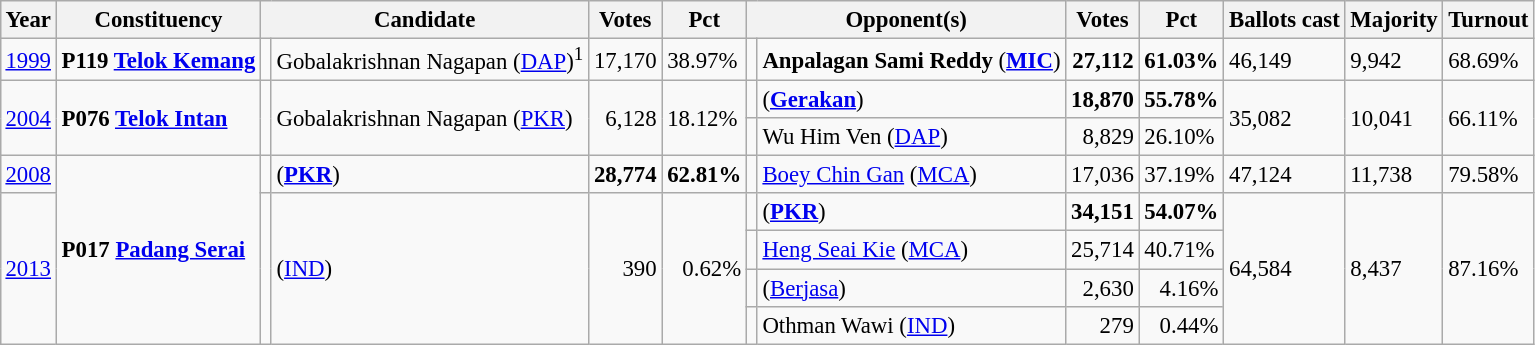<table class="wikitable" style="margin:0.5em ; font-size:95%">
<tr>
<th>Year</th>
<th>Constituency</th>
<th colspan=2>Candidate</th>
<th>Votes</th>
<th>Pct</th>
<th colspan=2>Opponent(s)</th>
<th>Votes</th>
<th>Pct</th>
<th>Ballots cast</th>
<th>Majority</th>
<th>Turnout</th>
</tr>
<tr>
<td><a href='#'>1999</a></td>
<td><strong>P119 <a href='#'>Telok Kemang</a></strong></td>
<td></td>
<td>Gobalakrishnan Nagapan (<a href='#'>DAP</a>)<sup>1</sup></td>
<td align="right">17,170</td>
<td>38.97%</td>
<td></td>
<td><strong>Anpalagan Sami Reddy</strong> (<a href='#'><strong>MIC</strong></a>)</td>
<td align="right"><strong>27,112</strong></td>
<td><strong>61.03%</strong></td>
<td>46,149</td>
<td>9,942</td>
<td>68.69%</td>
</tr>
<tr>
<td rowspan=2><a href='#'>2004</a></td>
<td rowspan=2><strong>P076 <a href='#'>Telok Intan</a></strong></td>
<td rowspan=2 ></td>
<td rowspan=2>Gobalakrishnan Nagapan (<a href='#'>PKR</a>)</td>
<td rowspan=2 align="right">6,128</td>
<td rowspan=2>18.12%</td>
<td></td>
<td> (<a href='#'><strong>Gerakan</strong></a>)</td>
<td align="right"><strong>18,870</strong></td>
<td><strong>55.78%</strong></td>
<td rowspan=2>35,082</td>
<td rowspan=2>10,041</td>
<td rowspan=2>66.11%</td>
</tr>
<tr>
<td></td>
<td>Wu Him Ven (<a href='#'>DAP</a>)</td>
<td align="right">8,829</td>
<td>26.10%</td>
</tr>
<tr>
<td><a href='#'>2008</a></td>
<td rowspan=5><strong>P017 <a href='#'>Padang Serai</a></strong></td>
<td></td>
<td> (<a href='#'><strong>PKR</strong></a>)</td>
<td align="right"><strong>28,774</strong></td>
<td><strong>62.81%</strong></td>
<td></td>
<td><a href='#'>Boey Chin Gan</a> (<a href='#'>MCA</a>)</td>
<td align="right">17,036</td>
<td>37.19%</td>
<td>47,124</td>
<td>11,738</td>
<td>79.58%</td>
</tr>
<tr>
<td rowspan=4><a href='#'>2013</a></td>
<td rowspan=4 ></td>
<td rowspan=4> (<a href='#'>IND</a>)</td>
<td rowspan=4 align="right">390</td>
<td rowspan=4 align=right>0.62%</td>
<td></td>
<td> (<a href='#'><strong>PKR</strong></a>)</td>
<td align="right"><strong>34,151</strong></td>
<td><strong>54.07%</strong></td>
<td rowspan=4>64,584</td>
<td rowspan=4>8,437</td>
<td rowspan=4>87.16%</td>
</tr>
<tr>
<td></td>
<td><a href='#'>Heng Seai Kie</a> (<a href='#'>MCA</a>)</td>
<td align="right">25,714</td>
<td>40.71%</td>
</tr>
<tr>
<td></td>
<td> (<a href='#'>Berjasa</a>)</td>
<td align="right">2,630</td>
<td align=right>4.16%</td>
</tr>
<tr>
<td></td>
<td>Othman Wawi (<a href='#'>IND</a>)</td>
<td align="right">279</td>
<td align=right>0.44%</td>
</tr>
</table>
